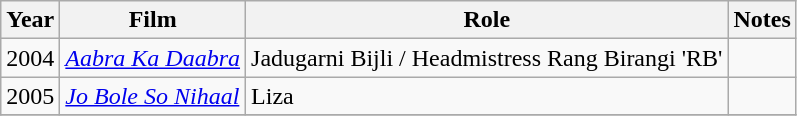<table class="wikitable sortable">
<tr>
<th>Year</th>
<th>Film</th>
<th>Role</th>
<th>Notes</th>
</tr>
<tr>
<td>2004</td>
<td><em><a href='#'>Aabra Ka Daabra</a></em></td>
<td>Jadugarni Bijli / Headmistress Rang Birangi 'RB'</td>
<td></td>
</tr>
<tr>
<td>2005</td>
<td><em><a href='#'>Jo Bole So Nihaal</a></em></td>
<td>Liza</td>
<td></td>
</tr>
<tr>
</tr>
</table>
